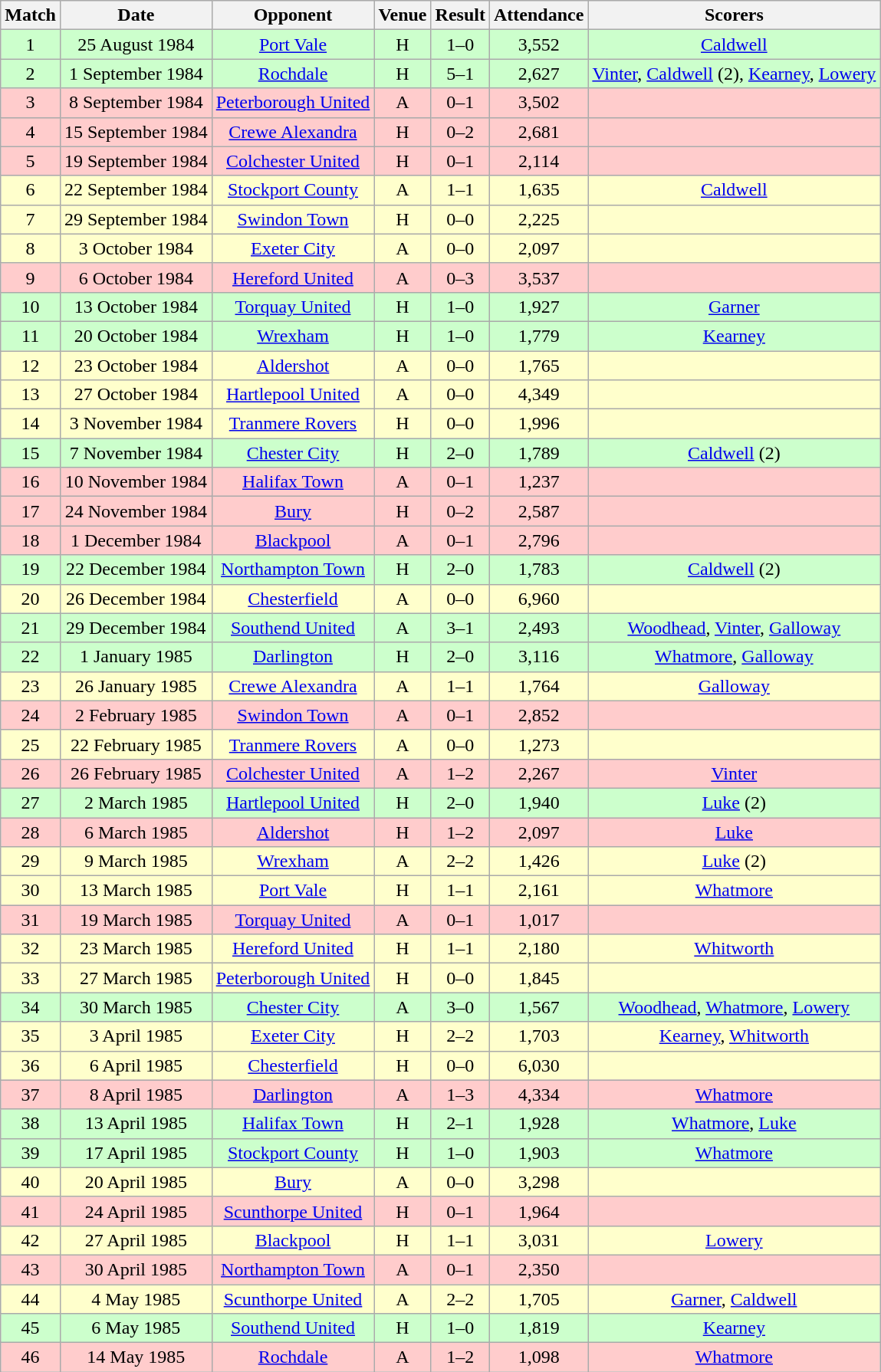<table class="wikitable" style="font-size:100%; text-align:center">
<tr>
<th>Match</th>
<th>Date</th>
<th>Opponent</th>
<th>Venue</th>
<th>Result</th>
<th>Attendance</th>
<th>Scorers</th>
</tr>
<tr style="background: #CCFFCC;">
<td>1</td>
<td>25 August 1984</td>
<td><a href='#'>Port Vale</a></td>
<td>H</td>
<td>1–0</td>
<td>3,552</td>
<td><a href='#'>Caldwell</a></td>
</tr>
<tr style="background: #CCFFCC;">
<td>2</td>
<td>1 September 1984</td>
<td><a href='#'>Rochdale</a></td>
<td>H</td>
<td>5–1</td>
<td>2,627</td>
<td><a href='#'>Vinter</a>, <a href='#'>Caldwell</a> (2), <a href='#'>Kearney</a>, <a href='#'>Lowery</a></td>
</tr>
<tr style="background: #FFCCCC;">
<td>3</td>
<td>8 September 1984</td>
<td><a href='#'>Peterborough United</a></td>
<td>A</td>
<td>0–1</td>
<td>3,502</td>
<td></td>
</tr>
<tr style="background: #FFCCCC;">
<td>4</td>
<td>15 September 1984</td>
<td><a href='#'>Crewe Alexandra</a></td>
<td>H</td>
<td>0–2</td>
<td>2,681</td>
<td></td>
</tr>
<tr style="background: #FFCCCC;">
<td>5</td>
<td>19 September 1984</td>
<td><a href='#'>Colchester United</a></td>
<td>H</td>
<td>0–1</td>
<td>2,114</td>
<td></td>
</tr>
<tr style="background: #FFFFCC;">
<td>6</td>
<td>22 September 1984</td>
<td><a href='#'>Stockport County</a></td>
<td>A</td>
<td>1–1</td>
<td>1,635</td>
<td><a href='#'>Caldwell</a></td>
</tr>
<tr style="background: #FFFFCC;">
<td>7</td>
<td>29 September 1984</td>
<td><a href='#'>Swindon Town</a></td>
<td>H</td>
<td>0–0</td>
<td>2,225</td>
<td></td>
</tr>
<tr style="background: #FFFFCC;">
<td>8</td>
<td>3 October 1984</td>
<td><a href='#'>Exeter City</a></td>
<td>A</td>
<td>0–0</td>
<td>2,097</td>
<td></td>
</tr>
<tr style="background: #FFCCCC;">
<td>9</td>
<td>6 October 1984</td>
<td><a href='#'>Hereford United</a></td>
<td>A</td>
<td>0–3</td>
<td>3,537</td>
<td></td>
</tr>
<tr style="background: #CCFFCC;">
<td>10</td>
<td>13 October 1984</td>
<td><a href='#'>Torquay United</a></td>
<td>H</td>
<td>1–0</td>
<td>1,927</td>
<td><a href='#'>Garner</a></td>
</tr>
<tr style="background: #CCFFCC;">
<td>11</td>
<td>20 October 1984</td>
<td><a href='#'>Wrexham</a></td>
<td>H</td>
<td>1–0</td>
<td>1,779</td>
<td><a href='#'>Kearney</a></td>
</tr>
<tr style="background: #FFFFCC;">
<td>12</td>
<td>23 October 1984</td>
<td><a href='#'>Aldershot</a></td>
<td>A</td>
<td>0–0</td>
<td>1,765</td>
<td></td>
</tr>
<tr style="background: #FFFFCC;">
<td>13</td>
<td>27 October 1984</td>
<td><a href='#'>Hartlepool United</a></td>
<td>A</td>
<td>0–0</td>
<td>4,349</td>
<td></td>
</tr>
<tr style="background: #FFFFCC;">
<td>14</td>
<td>3 November 1984</td>
<td><a href='#'>Tranmere Rovers</a></td>
<td>H</td>
<td>0–0</td>
<td>1,996</td>
<td></td>
</tr>
<tr style="background: #CCFFCC;">
<td>15</td>
<td>7 November 1984</td>
<td><a href='#'>Chester City</a></td>
<td>H</td>
<td>2–0</td>
<td>1,789</td>
<td><a href='#'>Caldwell</a> (2)</td>
</tr>
<tr style="background: #FFCCCC;">
<td>16</td>
<td>10 November 1984</td>
<td><a href='#'>Halifax Town</a></td>
<td>A</td>
<td>0–1</td>
<td>1,237</td>
<td></td>
</tr>
<tr style="background: #FFCCCC;">
<td>17</td>
<td>24 November 1984</td>
<td><a href='#'>Bury</a></td>
<td>H</td>
<td>0–2</td>
<td>2,587</td>
<td></td>
</tr>
<tr style="background: #FFCCCC;">
<td>18</td>
<td>1 December 1984</td>
<td><a href='#'>Blackpool</a></td>
<td>A</td>
<td>0–1</td>
<td>2,796</td>
<td></td>
</tr>
<tr style="background: #CCFFCC;">
<td>19</td>
<td>22 December 1984</td>
<td><a href='#'>Northampton Town</a></td>
<td>H</td>
<td>2–0</td>
<td>1,783</td>
<td><a href='#'>Caldwell</a> (2)</td>
</tr>
<tr style="background: #FFFFCC;">
<td>20</td>
<td>26 December 1984</td>
<td><a href='#'>Chesterfield</a></td>
<td>A</td>
<td>0–0</td>
<td>6,960</td>
<td></td>
</tr>
<tr style="background: #CCFFCC;">
<td>21</td>
<td>29 December 1984</td>
<td><a href='#'>Southend United</a></td>
<td>A</td>
<td>3–1</td>
<td>2,493</td>
<td><a href='#'>Woodhead</a>, <a href='#'>Vinter</a>, <a href='#'>Galloway</a></td>
</tr>
<tr style="background: #CCFFCC;">
<td>22</td>
<td>1 January 1985</td>
<td><a href='#'>Darlington</a></td>
<td>H</td>
<td>2–0</td>
<td>3,116</td>
<td><a href='#'>Whatmore</a>, <a href='#'>Galloway</a></td>
</tr>
<tr style="background: #FFFFCC;">
<td>23</td>
<td>26 January 1985</td>
<td><a href='#'>Crewe Alexandra</a></td>
<td>A</td>
<td>1–1</td>
<td>1,764</td>
<td><a href='#'>Galloway</a></td>
</tr>
<tr style="background: #FFCCCC;">
<td>24</td>
<td>2 February 1985</td>
<td><a href='#'>Swindon Town</a></td>
<td>A</td>
<td>0–1</td>
<td>2,852</td>
<td></td>
</tr>
<tr style="background: #FFFFCC;">
<td>25</td>
<td>22 February 1985</td>
<td><a href='#'>Tranmere Rovers</a></td>
<td>A</td>
<td>0–0</td>
<td>1,273</td>
<td></td>
</tr>
<tr style="background: #FFCCCC;">
<td>26</td>
<td>26 February 1985</td>
<td><a href='#'>Colchester United</a></td>
<td>A</td>
<td>1–2</td>
<td>2,267</td>
<td><a href='#'>Vinter</a></td>
</tr>
<tr style="background: #CCFFCC;">
<td>27</td>
<td>2 March 1985</td>
<td><a href='#'>Hartlepool United</a></td>
<td>H</td>
<td>2–0</td>
<td>1,940</td>
<td><a href='#'>Luke</a> (2)</td>
</tr>
<tr style="background: #FFCCCC;">
<td>28</td>
<td>6 March 1985</td>
<td><a href='#'>Aldershot</a></td>
<td>H</td>
<td>1–2</td>
<td>2,097</td>
<td><a href='#'>Luke</a></td>
</tr>
<tr style="background: #FFFFCC;">
<td>29</td>
<td>9 March 1985</td>
<td><a href='#'>Wrexham</a></td>
<td>A</td>
<td>2–2</td>
<td>1,426</td>
<td><a href='#'>Luke</a> (2)</td>
</tr>
<tr style="background: #FFFFCC;">
<td>30</td>
<td>13 March 1985</td>
<td><a href='#'>Port Vale</a></td>
<td>H</td>
<td>1–1</td>
<td>2,161</td>
<td><a href='#'>Whatmore</a></td>
</tr>
<tr style="background: #FFCCCC;">
<td>31</td>
<td>19 March 1985</td>
<td><a href='#'>Torquay United</a></td>
<td>A</td>
<td>0–1</td>
<td>1,017</td>
<td></td>
</tr>
<tr style="background: #FFFFCC;">
<td>32</td>
<td>23 March 1985</td>
<td><a href='#'>Hereford United</a></td>
<td>H</td>
<td>1–1</td>
<td>2,180</td>
<td><a href='#'>Whitworth</a></td>
</tr>
<tr style="background: #FFFFCC;">
<td>33</td>
<td>27 March 1985</td>
<td><a href='#'>Peterborough United</a></td>
<td>H</td>
<td>0–0</td>
<td>1,845</td>
<td></td>
</tr>
<tr style="background: #CCFFCC;">
<td>34</td>
<td>30 March 1985</td>
<td><a href='#'>Chester City</a></td>
<td>A</td>
<td>3–0</td>
<td>1,567</td>
<td><a href='#'>Woodhead</a>, <a href='#'>Whatmore</a>, <a href='#'>Lowery</a></td>
</tr>
<tr style="background: #FFFFCC;">
<td>35</td>
<td>3 April 1985</td>
<td><a href='#'>Exeter City</a></td>
<td>H</td>
<td>2–2</td>
<td>1,703</td>
<td><a href='#'>Kearney</a>, <a href='#'>Whitworth</a></td>
</tr>
<tr style="background: #FFFFCC;">
<td>36</td>
<td>6 April 1985</td>
<td><a href='#'>Chesterfield</a></td>
<td>H</td>
<td>0–0</td>
<td>6,030</td>
<td></td>
</tr>
<tr style="background: #FFCCCC;">
<td>37</td>
<td>8 April 1985</td>
<td><a href='#'>Darlington</a></td>
<td>A</td>
<td>1–3</td>
<td>4,334</td>
<td><a href='#'>Whatmore</a></td>
</tr>
<tr style="background: #CCFFCC;">
<td>38</td>
<td>13 April 1985</td>
<td><a href='#'>Halifax Town</a></td>
<td>H</td>
<td>2–1</td>
<td>1,928</td>
<td><a href='#'>Whatmore</a>, <a href='#'>Luke</a></td>
</tr>
<tr style="background: #CCFFCC;">
<td>39</td>
<td>17 April 1985</td>
<td><a href='#'>Stockport County</a></td>
<td>H</td>
<td>1–0</td>
<td>1,903</td>
<td><a href='#'>Whatmore</a></td>
</tr>
<tr style="background: #FFFFCC;">
<td>40</td>
<td>20 April 1985</td>
<td><a href='#'>Bury</a></td>
<td>A</td>
<td>0–0</td>
<td>3,298</td>
<td></td>
</tr>
<tr style="background: #FFCCCC;">
<td>41</td>
<td>24 April 1985</td>
<td><a href='#'>Scunthorpe United</a></td>
<td>H</td>
<td>0–1</td>
<td>1,964</td>
<td></td>
</tr>
<tr style="background: #FFFFCC;">
<td>42</td>
<td>27 April 1985</td>
<td><a href='#'>Blackpool</a></td>
<td>H</td>
<td>1–1</td>
<td>3,031</td>
<td><a href='#'>Lowery</a></td>
</tr>
<tr style="background: #FFCCCC;">
<td>43</td>
<td>30 April 1985</td>
<td><a href='#'>Northampton Town</a></td>
<td>A</td>
<td>0–1</td>
<td>2,350</td>
<td></td>
</tr>
<tr style="background: #FFFFCC;">
<td>44</td>
<td>4 May 1985</td>
<td><a href='#'>Scunthorpe United</a></td>
<td>A</td>
<td>2–2</td>
<td>1,705</td>
<td><a href='#'>Garner</a>, <a href='#'>Caldwell</a></td>
</tr>
<tr style="background: #CCFFCC;">
<td>45</td>
<td>6 May 1985</td>
<td><a href='#'>Southend United</a></td>
<td>H</td>
<td>1–0</td>
<td>1,819</td>
<td><a href='#'>Kearney</a></td>
</tr>
<tr style="background: #FFCCCC;">
<td>46</td>
<td>14 May 1985</td>
<td><a href='#'>Rochdale</a></td>
<td>A</td>
<td>1–2</td>
<td>1,098</td>
<td><a href='#'>Whatmore</a></td>
</tr>
</table>
